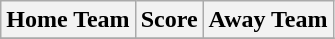<table class="wikitable" style="text-align: center">
<tr>
<th>Home Team</th>
<th>Score</th>
<th>Away Team</th>
</tr>
<tr>
</tr>
</table>
